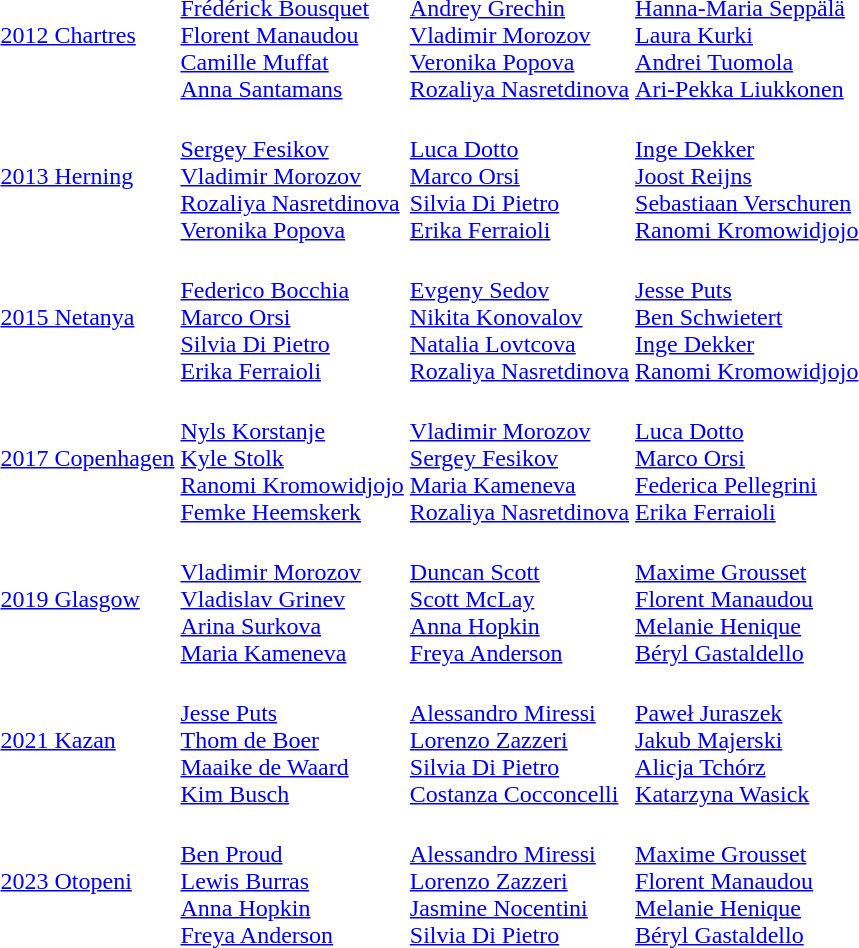<table>
<tr Mixed>
<td><a href='#'>2012 Chartres</a></td>
<td><br><a href='#'>Frédérick Bousquet</a><br><a href='#'>Florent Manaudou</a><br><a href='#'>Camille Muffat</a><br><a href='#'>Anna Santamans</a></td>
<td><br><a href='#'>Andrey Grechin</a><br><a href='#'>Vladimir Morozov</a><br><a href='#'>Veronika Popova</a><br><a href='#'>Rozaliya Nasretdinova</a></td>
<td><br><a href='#'>Hanna-Maria Seppälä</a><br><a href='#'>Laura Kurki</a><br><a href='#'>Andrei Tuomola</a><br><a href='#'>Ari-Pekka Liukkonen</a></td>
</tr>
<tr>
<td><a href='#'>2013 Herning</a></td>
<td><br><a href='#'>Sergey Fesikov</a><br><a href='#'>Vladimir Morozov</a><br><a href='#'>Rozaliya Nasretdinova</a><br><a href='#'>Veronika Popova</a></td>
<td><br><a href='#'>Luca Dotto</a><br><a href='#'>Marco Orsi</a><br><a href='#'>Silvia Di Pietro</a><br><a href='#'>Erika Ferraioli</a></td>
<td><br><a href='#'>Inge Dekker</a><br><a href='#'>Joost Reijns</a><br><a href='#'>Sebastiaan Verschuren</a><br><a href='#'>Ranomi Kromowidjojo</a></td>
</tr>
<tr>
<td><a href='#'>2015 Netanya</a></td>
<td><br><a href='#'>Federico Bocchia</a><br><a href='#'>Marco Orsi</a><br><a href='#'>Silvia Di Pietro</a><br><a href='#'>Erika Ferraioli</a></td>
<td><br><a href='#'>Evgeny Sedov</a><br><a href='#'>Nikita Konovalov</a><br><a href='#'>Natalia Lovtcova</a><br><a href='#'>Rozaliya Nasretdinova</a></td>
<td><br><a href='#'>Jesse Puts</a><br><a href='#'>Ben Schwietert</a><br><a href='#'>Inge Dekker</a><br><a href='#'>Ranomi Kromowidjojo</a></td>
</tr>
<tr>
<td><a href='#'>2017 Copenhagen</a></td>
<td><br><a href='#'>Nyls Korstanje</a><br><a href='#'>Kyle Stolk</a><br><a href='#'>Ranomi Kromowidjojo</a><br><a href='#'>Femke Heemskerk</a></td>
<td><br><a href='#'>Vladimir Morozov</a><br><a href='#'>Sergey Fesikov</a><br><a href='#'>Maria Kameneva</a><br><a href='#'>Rozaliya Nasretdinova</a></td>
<td><br><a href='#'>Luca Dotto</a><br><a href='#'>Marco Orsi</a><br><a href='#'>Federica Pellegrini</a><br><a href='#'>Erika Ferraioli</a></td>
</tr>
<tr>
<td><a href='#'>2019 Glasgow</a></td>
<td><br><a href='#'>Vladimir Morozov</a><br><a href='#'>Vladislav Grinev</a><br><a href='#'>Arina Surkova</a><br><a href='#'>Maria Kameneva</a></td>
<td><br><a href='#'>Duncan Scott</a><br><a href='#'>Scott McLay</a><br><a href='#'>Anna Hopkin</a><br><a href='#'>Freya Anderson</a></td>
<td><br><a href='#'>Maxime Grousset</a><br><a href='#'>Florent Manaudou</a><br><a href='#'>Melanie Henique</a><br><a href='#'>Béryl Gastaldello</a></td>
</tr>
<tr>
<td><a href='#'>2021 Kazan</a></td>
<td><br><a href='#'>Jesse Puts</a><br><a href='#'>Thom de Boer</a><br><a href='#'>Maaike de Waard</a><br><a href='#'>Kim Busch</a></td>
<td><br><a href='#'>Alessandro Miressi</a><br><a href='#'>Lorenzo Zazzeri</a><br><a href='#'>Silvia Di Pietro</a><br><a href='#'>Costanza Cocconcelli</a></td>
<td><br><a href='#'>Paweł Juraszek</a><br><a href='#'>Jakub Majerski</a><br><a href='#'>Alicja Tchórz</a><br><a href='#'>Katarzyna Wasick</a></td>
</tr>
<tr>
<td><a href='#'>2023 Otopeni</a></td>
<td><br><a href='#'>Ben Proud</a><br><a href='#'>Lewis Burras</a><br><a href='#'>Anna Hopkin</a><br><a href='#'>Freya Anderson</a></td>
<td><br><a href='#'>Alessandro Miressi</a><br><a href='#'>Lorenzo Zazzeri</a><br><a href='#'>Jasmine Nocentini</a><br><a href='#'>Silvia Di Pietro</a></td>
<td><br><a href='#'>Maxime Grousset</a><br><a href='#'>Florent Manaudou</a><br><a href='#'>Melanie Henique</a><br><a href='#'>Béryl Gastaldello</a></td>
</tr>
</table>
